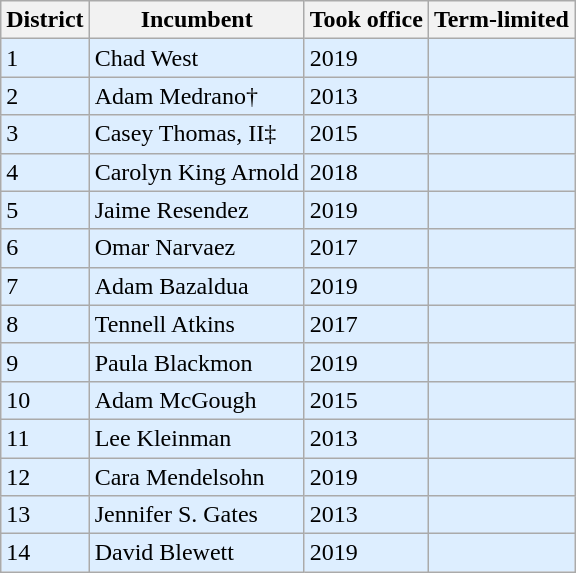<table class="wikitable sortable">
<tr>
<th>District</th>
<th>Incumbent</th>
<th>Took office</th>
<th>Term-limited</th>
</tr>
<tr style="background:#def;">
<td>1</td>
<td>Chad West</td>
<td>2019</td>
<td></td>
</tr>
<tr style="background:#def;">
<td>2</td>
<td>Adam Medrano†</td>
<td>2013</td>
<td></td>
</tr>
<tr style="background:#def;">
<td>3</td>
<td>Casey Thomas, II‡</td>
<td>2015</td>
<td></td>
</tr>
<tr style="background:#def;">
<td>4</td>
<td>Carolyn King Arnold</td>
<td>2018</td>
<td></td>
</tr>
<tr style="background:#def;">
<td>5</td>
<td>Jaime Resendez</td>
<td>2019</td>
<td></td>
</tr>
<tr style="background:#def;">
<td>6</td>
<td>Omar Narvaez</td>
<td>2017</td>
<td></td>
</tr>
<tr style="background:#def;">
<td>7</td>
<td>Adam Bazaldua</td>
<td>2019</td>
<td></td>
</tr>
<tr style="background:#def;">
<td>8</td>
<td>Tennell Atkins</td>
<td>2017</td>
<td></td>
</tr>
<tr style="background:#def;">
<td>9</td>
<td>Paula Blackmon</td>
<td>2019</td>
<td></td>
</tr>
<tr style="background:#def;">
<td>10</td>
<td>Adam McGough</td>
<td>2015</td>
<td></td>
</tr>
<tr style="background:#def;">
<td>11</td>
<td>Lee Kleinman</td>
<td>2013</td>
<td></td>
</tr>
<tr style="background:#def;">
<td>12</td>
<td>Cara Mendelsohn</td>
<td>2019</td>
<td></td>
</tr>
<tr style="background:#def;">
<td>13</td>
<td>Jennifer S. Gates</td>
<td>2013</td>
<td></td>
</tr>
<tr style="background:#def;">
<td>14</td>
<td>David Blewett</td>
<td>2019</td>
<td></td>
</tr>
</table>
